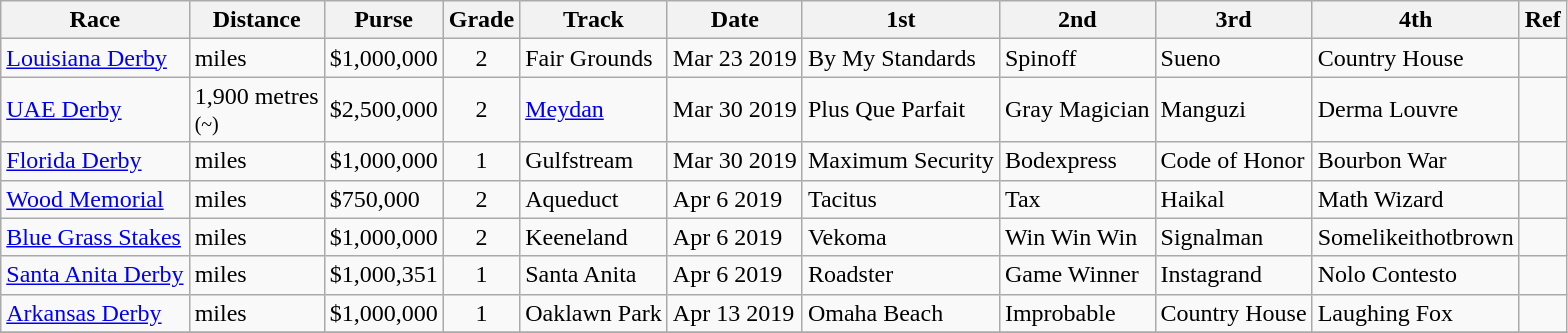<table class="wikitable">
<tr>
<th>Race</th>
<th>Distance</th>
<th>Purse</th>
<th>Grade</th>
<th>Track</th>
<th>Date</th>
<th>1st</th>
<th>2nd</th>
<th>3rd</th>
<th>4th</th>
<th>Ref</th>
</tr>
<tr>
<td><a href='#'>Louisiana Derby</a></td>
<td> miles</td>
<td>$1,000,000</td>
<td align=center>2</td>
<td>Fair Grounds</td>
<td>Mar 23 2019</td>
<td>By My Standards</td>
<td>Spinoff</td>
<td>Sueno</td>
<td>Country House</td>
<td></td>
</tr>
<tr>
<td><a href='#'>UAE Derby</a></td>
<td>1,900 metres<br><small>(~)</small></td>
<td>$2,500,000</td>
<td align=center>2</td>
<td><a href='#'>Meydan</a></td>
<td>Mar 30 2019</td>
<td>Plus Que Parfait</td>
<td>Gray Magician</td>
<td>Manguzi</td>
<td>Derma Louvre</td>
<td></td>
</tr>
<tr>
<td><a href='#'>Florida Derby</a></td>
<td> miles</td>
<td>$1,000,000</td>
<td align=center>1</td>
<td>Gulfstream</td>
<td>Mar 30 2019</td>
<td>Maximum Security</td>
<td>Bodexpress</td>
<td>Code of Honor</td>
<td>Bourbon War</td>
<td></td>
</tr>
<tr>
<td><a href='#'>Wood Memorial</a></td>
<td> miles</td>
<td>$750,000</td>
<td align=center>2</td>
<td>Aqueduct</td>
<td>Apr 6 2019</td>
<td>Tacitus</td>
<td>Tax</td>
<td>Haikal</td>
<td>Math Wizard</td>
<td></td>
</tr>
<tr>
<td><a href='#'>Blue Grass Stakes</a></td>
<td> miles</td>
<td>$1,000,000</td>
<td align=center>2</td>
<td>Keeneland</td>
<td>Apr 6 2019</td>
<td>Vekoma</td>
<td>Win Win Win</td>
<td>Signalman</td>
<td>Somelikeithotbrown</td>
<td></td>
</tr>
<tr>
<td><a href='#'>Santa Anita Derby</a></td>
<td> miles</td>
<td>$1,000,351</td>
<td align=center>1</td>
<td>Santa Anita</td>
<td>Apr 6 2019</td>
<td>Roadster</td>
<td>Game Winner</td>
<td>Instagrand</td>
<td>Nolo Contesto</td>
<td></td>
</tr>
<tr>
<td><a href='#'>Arkansas Derby</a></td>
<td> miles</td>
<td>$1,000,000</td>
<td align=center>1</td>
<td>Oaklawn Park</td>
<td>Apr 13 2019</td>
<td>Omaha Beach</td>
<td>Improbable</td>
<td>Country House</td>
<td>Laughing Fox</td>
<td></td>
</tr>
<tr>
</tr>
</table>
